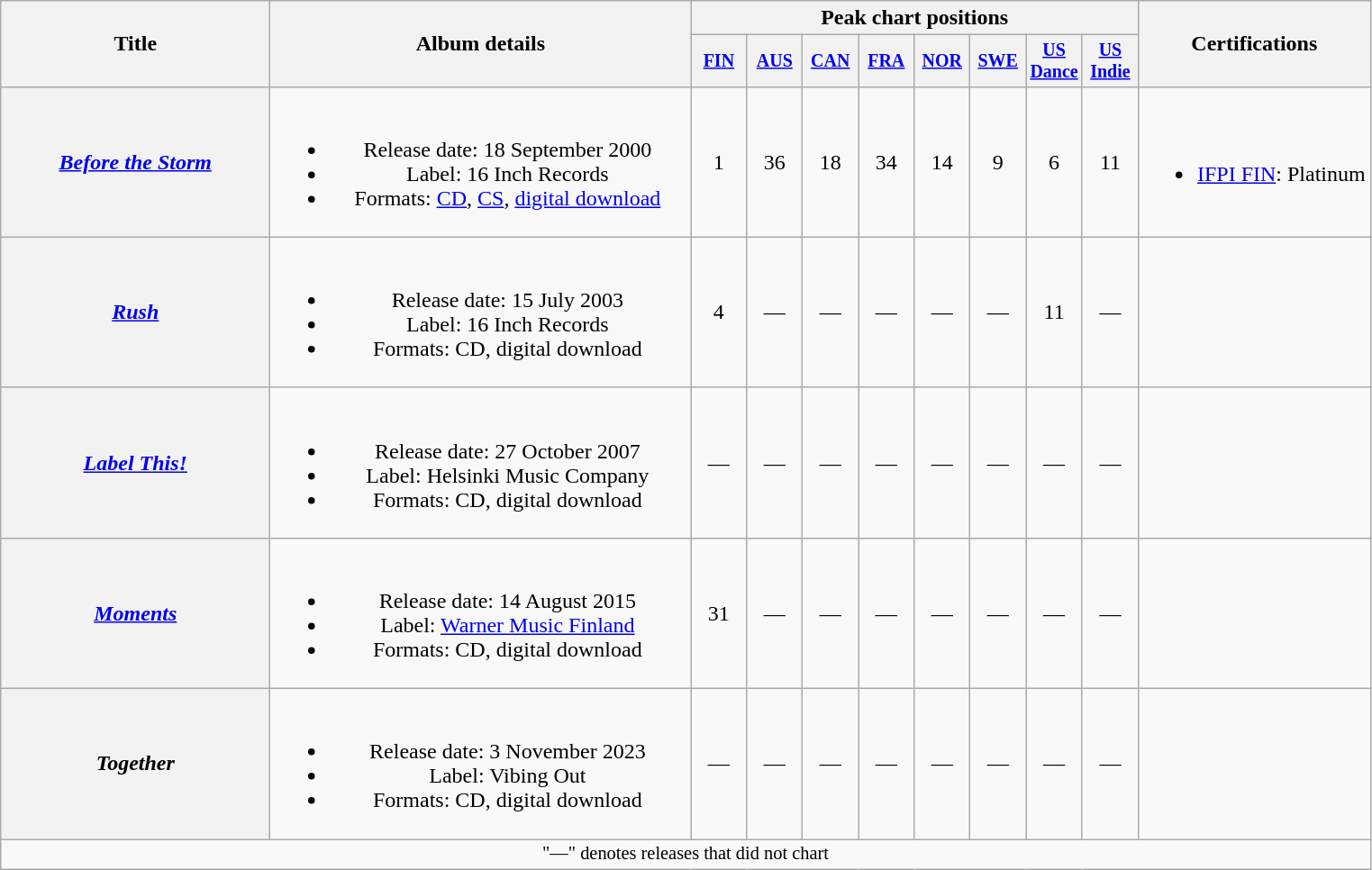<table class="wikitable plainrowheaders" style="text-align:center;">
<tr>
<th scope="col" rowspan="2" style="width:12em;">Title</th>
<th scope="col" rowspan="2" style="width:19em;">Album details</th>
<th scope="col" colspan="8">Peak chart positions</th>
<th scope="col" rowspan="2">Certifications</th>
</tr>
<tr style="font-size:smaller;">
<th scope="col" style="width:35px;"><a href='#'>FIN</a><br></th>
<th scope="col" style="width:35px;"><a href='#'>AUS</a><br></th>
<th scope="col" style="width:35px;"><a href='#'>CAN</a><br></th>
<th scope="col" style="width:35px;"><a href='#'>FRA</a><br></th>
<th scope="col" style="width:35px;"><a href='#'>NOR</a><br></th>
<th scope="col" style="width:35px;"><a href='#'>SWE</a><br></th>
<th scope="col" style="width:35px;"><a href='#'>US Dance</a><br></th>
<th scope="col" style="width:35px;"><a href='#'>US Indie</a><br></th>
</tr>
<tr>
<th scope="row"><em><a href='#'>Before the Storm</a></em></th>
<td><br><ul><li>Release date: 18 September 2000</li><li>Label: 16 Inch Records</li><li>Formats: <a href='#'>CD</a>, <a href='#'>CS</a>, <a href='#'>digital download</a></li></ul></td>
<td>1</td>
<td>36</td>
<td>18</td>
<td>34</td>
<td>14</td>
<td>9</td>
<td>6</td>
<td>11</td>
<td><br><ul><li><a href='#'>IFPI FIN</a>: Platinum</li></ul></td>
</tr>
<tr>
<th scope="row"><em><a href='#'>Rush</a></em></th>
<td><br><ul><li>Release date: 15 July 2003</li><li>Label: 16 Inch Records</li><li>Formats: CD, digital download</li></ul></td>
<td>4</td>
<td>—</td>
<td>—</td>
<td>—</td>
<td>—</td>
<td>—</td>
<td>11</td>
<td>—</td>
<td></td>
</tr>
<tr>
<th scope="row"><em><a href='#'>Label This!</a></em></th>
<td><br><ul><li>Release date: 27 October 2007</li><li>Label: Helsinki Music Company</li><li>Formats: CD, digital download</li></ul></td>
<td>—</td>
<td>—</td>
<td>—</td>
<td>—</td>
<td>—</td>
<td>—</td>
<td>—</td>
<td>—</td>
<td></td>
</tr>
<tr>
<th scope="row"><em><a href='#'>Moments</a></em></th>
<td><br><ul><li>Release date: 14 August 2015</li><li>Label: <a href='#'>Warner Music Finland</a></li><li>Formats: CD, digital download</li></ul></td>
<td>31</td>
<td>—</td>
<td>—</td>
<td>—</td>
<td>—</td>
<td>—</td>
<td>—</td>
<td>—</td>
<td></td>
</tr>
<tr>
<th scope="row"><em>Together</em></th>
<td><br><ul><li>Release date: 3 November 2023</li><li>Label: Vibing Out</li><li>Formats: CD, digital download</li></ul></td>
<td>—</td>
<td>—</td>
<td>—</td>
<td>—</td>
<td>—</td>
<td>—</td>
<td>—</td>
<td>—</td>
<td></td>
</tr>
<tr>
<td colspan="15" style="font-size:85%">"—" denotes releases that did not chart</td>
</tr>
</table>
